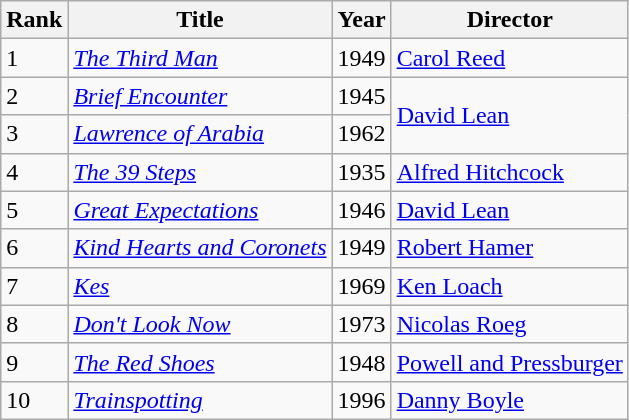<table class="sortable wikitable">
<tr>
<th>Rank</th>
<th>Title</th>
<th>Year</th>
<th>Director</th>
</tr>
<tr>
<td>1</td>
<td><em><a href='#'>The Third Man</a></em></td>
<td>1949</td>
<td><a href='#'>Carol Reed</a></td>
</tr>
<tr>
<td>2</td>
<td><em><a href='#'>Brief Encounter</a></em></td>
<td>1945</td>
<td rowspan="2"><a href='#'>David Lean</a></td>
</tr>
<tr>
<td>3</td>
<td><em><a href='#'>Lawrence of Arabia</a></em></td>
<td>1962</td>
</tr>
<tr>
<td>4</td>
<td><em><a href='#'>The 39 Steps</a></em></td>
<td>1935</td>
<td><a href='#'>Alfred Hitchcock</a></td>
</tr>
<tr>
<td>5</td>
<td><em><a href='#'>Great Expectations</a></em></td>
<td>1946</td>
<td><a href='#'>David Lean</a></td>
</tr>
<tr>
<td>6</td>
<td><em><a href='#'>Kind Hearts and Coronets</a></em></td>
<td>1949</td>
<td><a href='#'>Robert Hamer</a></td>
</tr>
<tr>
<td>7</td>
<td><em><a href='#'>Kes</a></em></td>
<td>1969</td>
<td><a href='#'>Ken Loach</a></td>
</tr>
<tr>
<td>8</td>
<td><em><a href='#'>Don't Look Now</a></em></td>
<td>1973</td>
<td><a href='#'>Nicolas Roeg</a></td>
</tr>
<tr>
<td>9</td>
<td><em><a href='#'>The Red Shoes</a></em></td>
<td>1948</td>
<td><a href='#'>Powell and Pressburger</a></td>
</tr>
<tr>
<td>10</td>
<td><em><a href='#'>Trainspotting</a></em></td>
<td>1996</td>
<td><a href='#'>Danny Boyle</a></td>
</tr>
</table>
